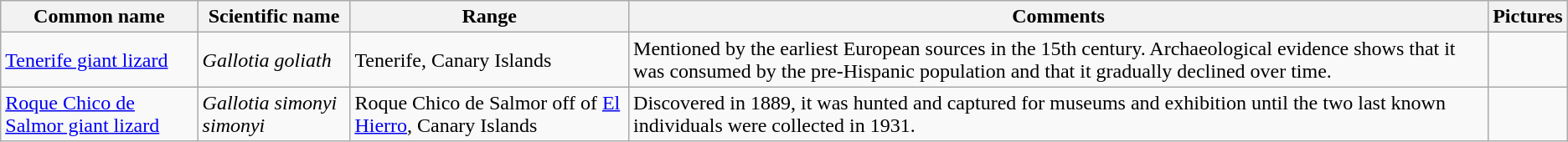<table class="wikitable">
<tr>
<th>Common name</th>
<th>Scientific name</th>
<th>Range</th>
<th class="unsortable">Comments</th>
<th class="unsortable">Pictures</th>
</tr>
<tr>
<td><a href='#'>Tenerife giant lizard</a></td>
<td><em>Gallotia goliath</em></td>
<td>Tenerife, Canary Islands</td>
<td>Mentioned by the earliest European sources in the 15th century. Archaeological evidence shows that it was consumed by the pre-Hispanic population and that it gradually declined over time.</td>
<td></td>
</tr>
<tr>
<td><a href='#'>Roque Chico de Salmor giant lizard</a></td>
<td><em>Gallotia simonyi simonyi</em></td>
<td>Roque Chico de Salmor off of <a href='#'>El Hierro</a>, Canary Islands</td>
<td>Discovered in 1889, it was hunted and captured for museums and exhibition until the two last known individuals were collected in 1931.</td>
<td></td>
</tr>
</table>
